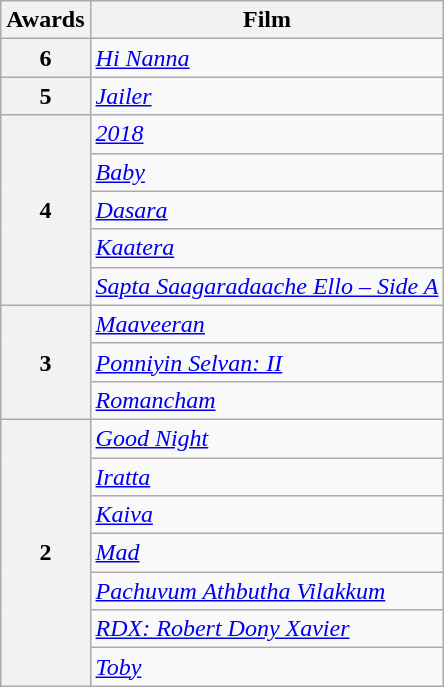<table class="wikitable" style="display:inline-table;">
<tr>
<th>Awards</th>
<th>Film</th>
</tr>
<tr>
<th>6</th>
<td><em><a href='#'>Hi Nanna</a></em></td>
</tr>
<tr>
<th>5</th>
<td><a href='#'><em>Jailer</em></a></td>
</tr>
<tr>
<th rowspan="5">4</th>
<td><a href='#'><em>2018</em></a></td>
</tr>
<tr>
<td><a href='#'><em>Baby</em></a></td>
</tr>
<tr>
<td><a href='#'><em>Dasara</em></a></td>
</tr>
<tr>
<td><em><a href='#'>Kaatera</a></em></td>
</tr>
<tr>
<td><em><a href='#'>Sapta Saagaradaache Ello – Side A</a></em></td>
</tr>
<tr>
<th rowspan="3">3</th>
<td><a href='#'><em>Maaveeran</em></a><em></em></td>
</tr>
<tr>
<td><em><a href='#'>Ponniyin Selvan: II</a></em></td>
</tr>
<tr>
<td><em><a href='#'>Romancham</a></em></td>
</tr>
<tr>
<th rowspan="7">2</th>
<td><a href='#'><em>Good Night</em></a></td>
</tr>
<tr>
<td><em><a href='#'>Iratta</a></em></td>
</tr>
<tr>
<td><a href='#'><em>Kaiva</em></a></td>
</tr>
<tr>
<td><a href='#'><em>Mad</em></a></td>
</tr>
<tr>
<td><em><a href='#'>Pachuvum Athbutha Vilakkum</a></em></td>
</tr>
<tr>
<td><em><a href='#'>RDX: Robert Dony Xavier</a></em></td>
</tr>
<tr>
<td><a href='#'><em>Toby</em></a></td>
</tr>
</table>
